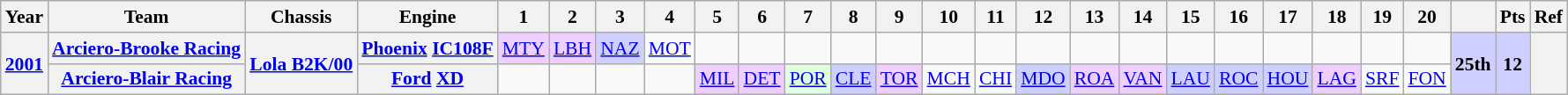<table class="wikitable" style="text-align:center; font-size:90%">
<tr>
<th>Year</th>
<th>Team</th>
<th>Chassis</th>
<th>Engine</th>
<th>1</th>
<th>2</th>
<th>3</th>
<th>4</th>
<th>5</th>
<th>6</th>
<th>7</th>
<th>8</th>
<th>9</th>
<th>10</th>
<th>11</th>
<th>12</th>
<th>13</th>
<th>14</th>
<th>15</th>
<th>16</th>
<th>17</th>
<th>18</th>
<th>19</th>
<th>20</th>
<th></th>
<th>Pts</th>
<th>Ref</th>
</tr>
<tr>
<th rowspan=2><a href='#'>2001</a></th>
<th><a href='#'>Arciero-Brooke Racing</a></th>
<th rowspan=2><a href='#'>Lola B2K/00</a></th>
<th><a href='#'>Phoenix</a> <a href='#'>IC108F</a></th>
<td style="background:#efcfff;"><a href='#'>MTY</a><br></td>
<td style="background:#efcfff;"><a href='#'>LBH</a><br></td>
<td style="background:#CFCFFF;"><a href='#'>NAZ</a><br></td>
<td><a href='#'>MOT</a></td>
<td></td>
<td></td>
<td></td>
<td></td>
<td></td>
<td></td>
<td></td>
<td></td>
<td></td>
<td></td>
<td></td>
<td></td>
<td></td>
<td></td>
<td></td>
<td></td>
<td rowspan=2 style="background:#CFCFFF;"><strong>25th</strong></td>
<td rowspan=2 style="background:#CFCFFF;"><strong>12</strong></td>
<th rowspan=2></th>
</tr>
<tr>
<th><a href='#'>Arciero-Blair Racing</a></th>
<th><a href='#'>Ford</a> <a href='#'>XD</a></th>
<td></td>
<td></td>
<td></td>
<td></td>
<td style="background:#efcfff;"><a href='#'>MIL</a><br></td>
<td style="background:#efcfff;"><a href='#'>DET</a><br></td>
<td style="background:#dfffdf;"><a href='#'>POR</a><br></td>
<td style="background:#CFCFFF;"><a href='#'>CLE</a><br></td>
<td style="background:#efcfff;"><a href='#'>TOR</a><br></td>
<td><a href='#'>MCH</a></td>
<td><a href='#'>CHI</a></td>
<td style="background:#CFCFFF;"><a href='#'>MDO</a><br></td>
<td style="background:#efcfff;"><a href='#'>ROA</a><br></td>
<td style="background:#efcfff;"><a href='#'>VAN</a><br></td>
<td style="background:#CFCFFF;"><a href='#'>LAU</a><br></td>
<td style="background:#CFCFFF;"><a href='#'>ROC</a><br></td>
<td style="background:#CFCFFF;"><a href='#'>HOU</a><br></td>
<td style="background:#efcfff;"><a href='#'>LAG</a><br></td>
<td><a href='#'>SRF</a></td>
<td><a href='#'>FON</a></td>
</tr>
</table>
